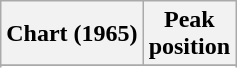<table class="wikitable sortable plainrowheaders" style="text-align:center">
<tr>
<th scope="col">Chart (1965)</th>
<th scope="col">Peak<br> position</th>
</tr>
<tr>
</tr>
<tr>
</tr>
</table>
